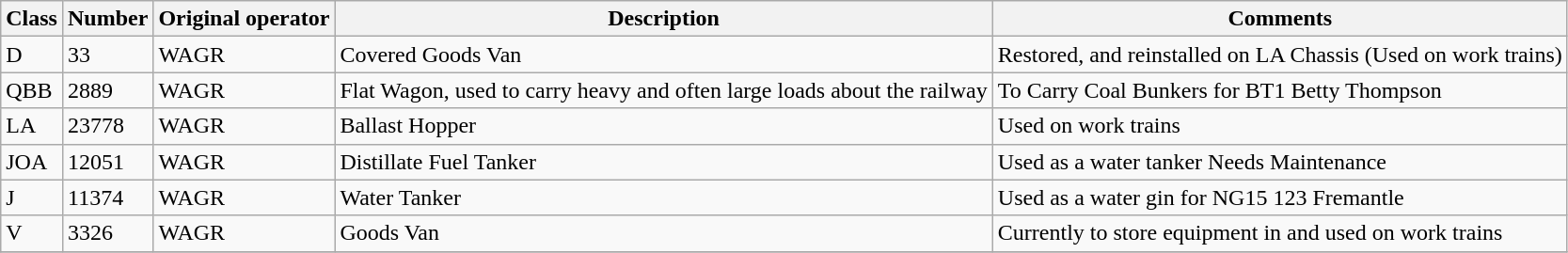<table class="wikitable">
<tr>
<th>Class</th>
<th>Number</th>
<th>Original operator</th>
<th>Description</th>
<th>Comments</th>
</tr>
<tr>
<td>D</td>
<td>33</td>
<td>WAGR</td>
<td>Covered Goods Van</td>
<td>Restored, and reinstalled on LA Chassis (Used on work trains)</td>
</tr>
<tr>
<td>QBB</td>
<td>2889</td>
<td>WAGR</td>
<td>Flat Wagon, used to carry heavy and often large loads about the railway</td>
<td>To Carry Coal Bunkers for BT1 Betty Thompson</td>
</tr>
<tr>
<td>LA</td>
<td>23778</td>
<td>WAGR</td>
<td>Ballast Hopper</td>
<td>Used on work trains</td>
</tr>
<tr>
<td>JOA</td>
<td>12051</td>
<td>WAGR</td>
<td>Distillate Fuel Tanker</td>
<td>Used as a water tanker Needs Maintenance</td>
</tr>
<tr>
<td>J</td>
<td>11374</td>
<td>WAGR</td>
<td>Water Tanker</td>
<td>Used as a water gin for NG15 123 Fremantle</td>
</tr>
<tr>
<td>V</td>
<td>3326</td>
<td>WAGR</td>
<td>Goods Van</td>
<td>Currently to store equipment in and used on work trains</td>
</tr>
<tr>
</tr>
</table>
